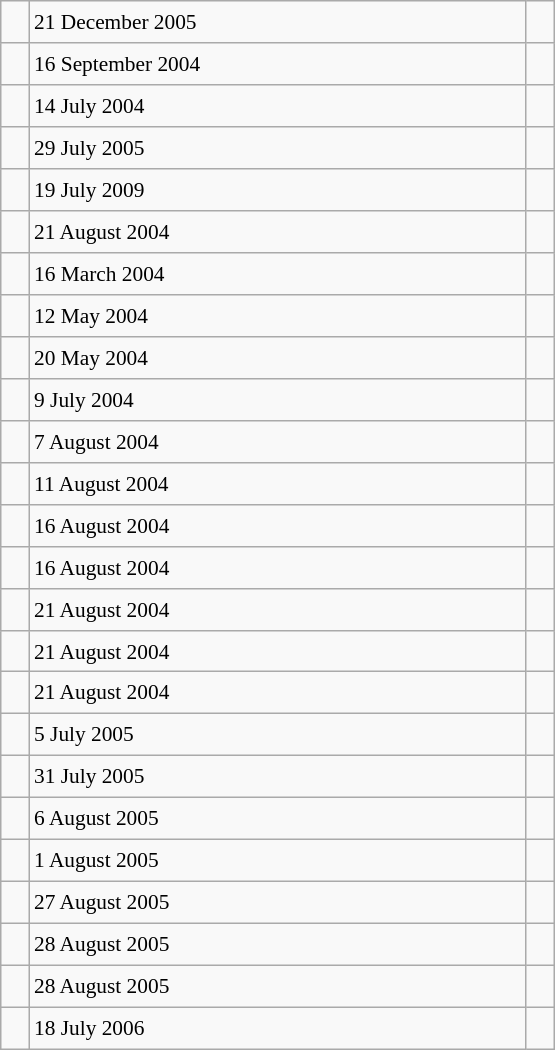<table class="wikitable" style="font-size: 89%; float: left; width: 26em; margin-right: 1em; height: 700px">
<tr>
<td></td>
<td>21 December 2005</td>
<td></td>
</tr>
<tr>
<td></td>
<td>16 September 2004</td>
<td></td>
</tr>
<tr>
<td></td>
<td>14 July 2004</td>
<td></td>
</tr>
<tr>
<td></td>
<td>29 July 2005</td>
<td></td>
</tr>
<tr>
<td></td>
<td>19 July 2009</td>
<td></td>
</tr>
<tr>
<td></td>
<td>21 August 2004</td>
<td></td>
</tr>
<tr>
<td></td>
<td>16 March 2004</td>
<td></td>
</tr>
<tr>
<td></td>
<td>12 May 2004</td>
<td></td>
</tr>
<tr>
<td></td>
<td>20 May 2004</td>
<td></td>
</tr>
<tr>
<td></td>
<td>9 July 2004</td>
<td></td>
</tr>
<tr>
<td></td>
<td>7 August 2004</td>
<td></td>
</tr>
<tr>
<td></td>
<td>11 August 2004</td>
<td></td>
</tr>
<tr>
<td></td>
<td>16 August 2004</td>
<td></td>
</tr>
<tr>
<td></td>
<td>16 August 2004</td>
<td></td>
</tr>
<tr>
<td></td>
<td>21 August 2004</td>
<td></td>
</tr>
<tr>
<td></td>
<td>21 August 2004</td>
<td></td>
</tr>
<tr>
<td></td>
<td>21 August 2004</td>
<td></td>
</tr>
<tr>
<td></td>
<td>5 July 2005</td>
<td></td>
</tr>
<tr>
<td></td>
<td>31 July 2005</td>
<td></td>
</tr>
<tr>
<td></td>
<td>6 August 2005</td>
<td></td>
</tr>
<tr>
<td></td>
<td>1 August 2005</td>
<td></td>
</tr>
<tr>
<td></td>
<td>27 August 2005</td>
<td></td>
</tr>
<tr>
<td></td>
<td>28 August 2005</td>
<td></td>
</tr>
<tr>
<td></td>
<td>28 August 2005</td>
<td></td>
</tr>
<tr>
<td></td>
<td>18 July 2006</td>
<td></td>
</tr>
</table>
